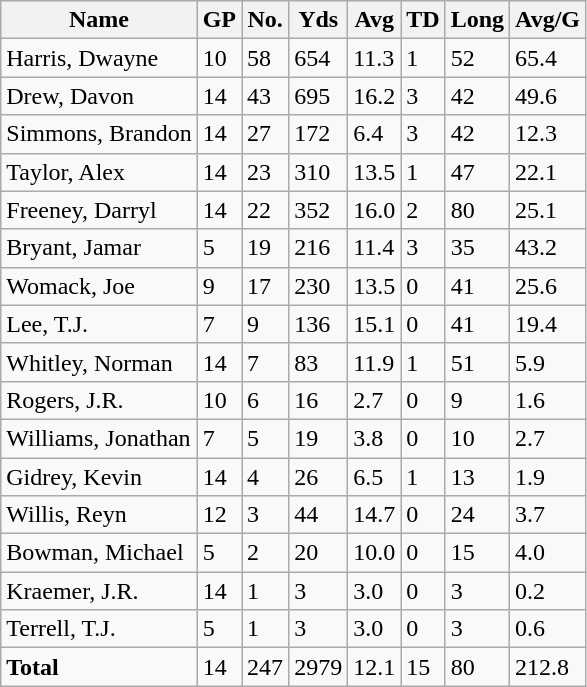<table class="wikitable" style="white-space:nowrap;">
<tr>
<th>Name</th>
<th>GP</th>
<th>No.</th>
<th>Yds</th>
<th>Avg</th>
<th>TD</th>
<th>Long</th>
<th>Avg/G</th>
</tr>
<tr>
<td>Harris, Dwayne</td>
<td>10</td>
<td>58</td>
<td>654</td>
<td>11.3</td>
<td>1</td>
<td>52</td>
<td>65.4</td>
</tr>
<tr>
<td>Drew, Davon</td>
<td>14</td>
<td>43</td>
<td>695</td>
<td>16.2</td>
<td>3</td>
<td>42</td>
<td>49.6</td>
</tr>
<tr>
<td>Simmons, Brandon</td>
<td>14</td>
<td>27</td>
<td>172</td>
<td>6.4</td>
<td>3</td>
<td>42</td>
<td>12.3</td>
</tr>
<tr>
<td>Taylor, Alex</td>
<td>14</td>
<td>23</td>
<td>310</td>
<td>13.5</td>
<td>1</td>
<td>47</td>
<td>22.1</td>
</tr>
<tr>
<td>Freeney, Darryl</td>
<td>14</td>
<td>22</td>
<td>352</td>
<td>16.0</td>
<td>2</td>
<td>80</td>
<td>25.1</td>
</tr>
<tr>
<td>Bryant, Jamar</td>
<td>5</td>
<td>19</td>
<td>216</td>
<td>11.4</td>
<td>3</td>
<td>35</td>
<td>43.2</td>
</tr>
<tr>
<td>Womack, Joe</td>
<td>9</td>
<td>17</td>
<td>230</td>
<td>13.5</td>
<td>0</td>
<td>41</td>
<td>25.6</td>
</tr>
<tr>
<td>Lee, T.J.</td>
<td>7</td>
<td>9</td>
<td>136</td>
<td>15.1</td>
<td>0</td>
<td>41</td>
<td>19.4</td>
</tr>
<tr>
<td>Whitley, Norman</td>
<td>14</td>
<td>7</td>
<td>83</td>
<td>11.9</td>
<td>1</td>
<td>51</td>
<td>5.9</td>
</tr>
<tr>
<td>Rogers, J.R.</td>
<td>10</td>
<td>6</td>
<td>16</td>
<td>2.7</td>
<td>0</td>
<td>9</td>
<td>1.6</td>
</tr>
<tr>
<td>Williams, Jonathan</td>
<td>7</td>
<td>5</td>
<td>19</td>
<td>3.8</td>
<td>0</td>
<td>10</td>
<td>2.7</td>
</tr>
<tr>
<td>Gidrey, Kevin</td>
<td>14</td>
<td>4</td>
<td>26</td>
<td>6.5</td>
<td>1</td>
<td>13</td>
<td>1.9</td>
</tr>
<tr>
<td>Willis, Reyn</td>
<td>12</td>
<td>3</td>
<td>44</td>
<td>14.7</td>
<td>0</td>
<td>24</td>
<td>3.7</td>
</tr>
<tr>
<td>Bowman, Michael</td>
<td>5</td>
<td>2</td>
<td>20</td>
<td>10.0</td>
<td>0</td>
<td>15</td>
<td>4.0</td>
</tr>
<tr>
<td>Kraemer, J.R.</td>
<td>14</td>
<td>1</td>
<td>3</td>
<td>3.0</td>
<td>0</td>
<td>3</td>
<td>0.2</td>
</tr>
<tr>
<td>Terrell, T.J.</td>
<td>5</td>
<td>1</td>
<td>3</td>
<td>3.0</td>
<td>0</td>
<td>3</td>
<td>0.6</td>
</tr>
<tr>
<td><strong>Total</strong></td>
<td>14</td>
<td>247</td>
<td>2979</td>
<td>12.1</td>
<td>15</td>
<td>80</td>
<td>212.8</td>
</tr>
</table>
